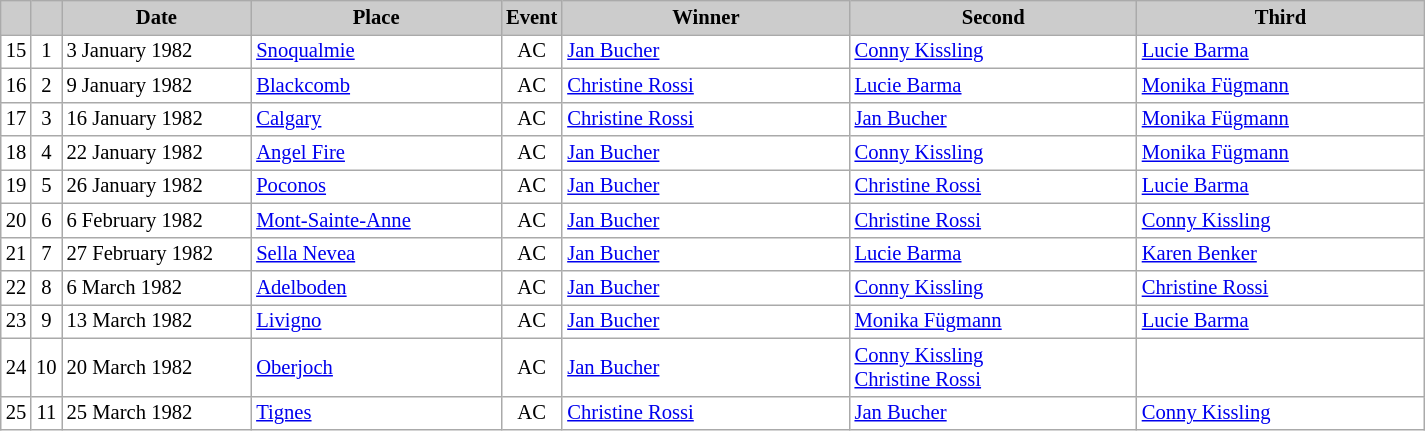<table class="wikitable plainrowheaders" style="background:#fff; font-size:86%; line-height:16px; border:grey solid 1px; border-collapse:collapse;">
<tr style="background:#ccc; text-align:center;">
<th scope="col" style="background:#ccc; width=20 px;"></th>
<th scope="col" style="background:#ccc; width=30 px;"></th>
<th scope="col" style="background:#ccc; width:120px;">Date</th>
<th scope="col" style="background:#ccc; width:160px;">Place</th>
<th scope="col" style="background:#ccc; width:15px;">Event</th>
<th scope="col" style="background:#ccc; width:185px;">Winner</th>
<th scope="col" style="background:#ccc; width:185px;">Second</th>
<th scope="col" style="background:#ccc; width:185px;">Third</th>
</tr>
<tr>
<td align=center>15</td>
<td align=center>1</td>
<td>3 January 1982</td>
<td> <a href='#'>Snoqualmie</a></td>
<td align=center>AC</td>
<td> <a href='#'>Jan Bucher</a></td>
<td> <a href='#'>Conny Kissling</a></td>
<td> <a href='#'>Lucie Barma</a></td>
</tr>
<tr>
<td align=center>16</td>
<td align=center>2</td>
<td>9 January 1982</td>
<td> <a href='#'>Blackcomb</a></td>
<td align=center>AC</td>
<td> <a href='#'>Christine Rossi</a></td>
<td> <a href='#'>Lucie Barma</a></td>
<td> <a href='#'>Monika Fügmann</a></td>
</tr>
<tr>
<td align=center>17</td>
<td align=center>3</td>
<td>16 January 1982</td>
<td> <a href='#'>Calgary</a></td>
<td align=center>AC</td>
<td> <a href='#'>Christine Rossi</a></td>
<td> <a href='#'>Jan Bucher</a></td>
<td> <a href='#'>Monika Fügmann</a></td>
</tr>
<tr>
<td align=center>18</td>
<td align=center>4</td>
<td>22 January 1982</td>
<td> <a href='#'>Angel Fire</a></td>
<td align=center>AC</td>
<td> <a href='#'>Jan Bucher</a></td>
<td> <a href='#'>Conny Kissling</a></td>
<td> <a href='#'>Monika Fügmann</a></td>
</tr>
<tr>
<td align=center>19</td>
<td align=center>5</td>
<td>26 January 1982</td>
<td> <a href='#'>Poconos</a></td>
<td align=center>AC</td>
<td> <a href='#'>Jan Bucher</a></td>
<td> <a href='#'>Christine Rossi</a></td>
<td> <a href='#'>Lucie Barma</a></td>
</tr>
<tr>
<td align=center>20</td>
<td align=center>6</td>
<td>6 February 1982</td>
<td> <a href='#'>Mont-Sainte-Anne</a></td>
<td align=center>AC</td>
<td> <a href='#'>Jan Bucher</a></td>
<td> <a href='#'>Christine Rossi</a></td>
<td> <a href='#'>Conny Kissling</a></td>
</tr>
<tr>
<td align=center>21</td>
<td align=center>7</td>
<td>27 February 1982</td>
<td> <a href='#'>Sella Nevea</a></td>
<td align=center>AC</td>
<td> <a href='#'>Jan Bucher</a></td>
<td> <a href='#'>Lucie Barma</a></td>
<td> <a href='#'>Karen Benker</a></td>
</tr>
<tr>
<td align=center>22</td>
<td align=center>8</td>
<td>6 March 1982</td>
<td> <a href='#'>Adelboden</a></td>
<td align=center>AC</td>
<td> <a href='#'>Jan Bucher</a></td>
<td> <a href='#'>Conny Kissling</a></td>
<td> <a href='#'>Christine Rossi</a></td>
</tr>
<tr>
<td align=center>23</td>
<td align=center>9</td>
<td>13 March 1982</td>
<td> <a href='#'>Livigno</a></td>
<td align=center>AC</td>
<td> <a href='#'>Jan Bucher</a></td>
<td> <a href='#'>Monika Fügmann</a></td>
<td> <a href='#'>Lucie Barma</a></td>
</tr>
<tr>
<td align=center>24</td>
<td align=center>10</td>
<td>20 March 1982</td>
<td> <a href='#'>Oberjoch</a></td>
<td align=center>AC</td>
<td> <a href='#'>Jan Bucher</a></td>
<td> <a href='#'>Conny Kissling</a><br> <a href='#'>Christine Rossi</a></td>
<td></td>
</tr>
<tr>
<td align=center>25</td>
<td align=center>11</td>
<td>25 March 1982</td>
<td> <a href='#'>Tignes</a></td>
<td align=center>AC</td>
<td> <a href='#'>Christine Rossi</a></td>
<td> <a href='#'>Jan Bucher</a></td>
<td> <a href='#'>Conny Kissling</a></td>
</tr>
</table>
